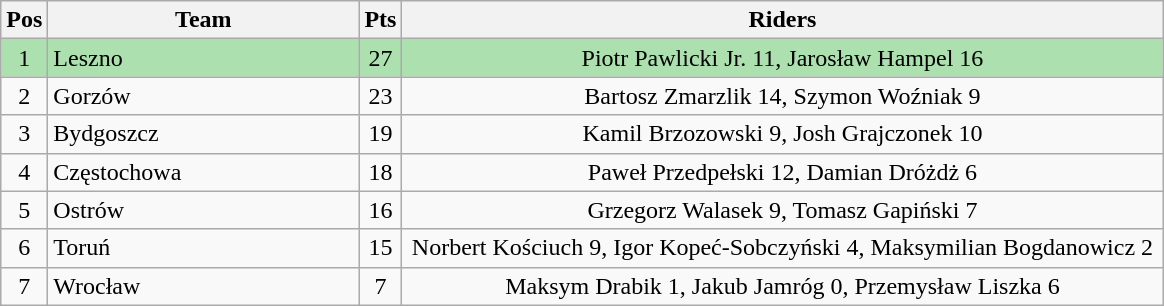<table class="wikitable" style="font-size: 100%">
<tr>
<th width=20>Pos</th>
<th width=200>Team</th>
<th width=20>Pts</th>
<th width=500>Riders</th>
</tr>
<tr align=center style="background:#ACE1AF;">
<td>1</td>
<td align="left">Leszno</td>
<td>27</td>
<td>Piotr Pawlicki Jr. 11, Jarosław Hampel 16</td>
</tr>
<tr align=center>
<td>2</td>
<td align="left">Gorzów</td>
<td>23</td>
<td>Bartosz Zmarzlik 14, Szymon Woźniak 9</td>
</tr>
<tr align=center>
<td>3</td>
<td align="left">Bydgoszcz</td>
<td>19</td>
<td>Kamil Brzozowski 9, Josh Grajczonek 10</td>
</tr>
<tr align=center>
<td>4</td>
<td align="left">Częstochowa</td>
<td>18</td>
<td>Paweł Przedpełski 12, Damian Dróżdż 6</td>
</tr>
<tr align=center>
<td>5</td>
<td align="left">Ostrów</td>
<td>16</td>
<td>Grzegorz Walasek 9, Tomasz Gapiński 7</td>
</tr>
<tr align=center>
<td>6</td>
<td align="left">Toruń</td>
<td>15</td>
<td>Norbert Kościuch 9, Igor Kopeć-Sobczyński 4, Maksymilian Bogdanowicz 2</td>
</tr>
<tr align=center>
<td>7</td>
<td align="left">Wrocław</td>
<td>7</td>
<td>Maksym Drabik 1, Jakub Jamróg 0, Przemysław Liszka 6</td>
</tr>
</table>
